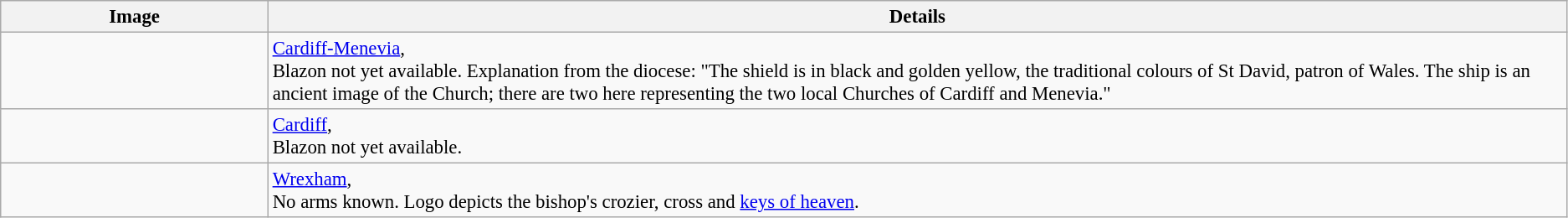<table class=wikitable style=font-size:95%>
<tr style="vertical-align:top; text-align:center;">
<th style="width:206px;">Image</th>
<th>Details</th>
</tr>
<tr valign=top>
<td align=center></td>
<td><a href='#'>Cardiff-Menevia</a>,<br>Blazon not yet available. Explanation from the diocese: "The shield is in black and golden yellow, the traditional colours of St David, patron of Wales. The ship is an ancient image of the Church; there are two here representing the two local Churches of Cardiff and Menevia."</td>
</tr>
<tr valign=top>
<td align=center></td>
<td><a href='#'>Cardiff</a>,<br>Blazon not yet available.
</td>
</tr>
<tr valign=top>
<td align=center></td>
<td><a href='#'>Wrexham</a>,<br>No arms known. Logo depicts the bishop's crozier, cross and <a href='#'>keys of heaven</a>.</td>
</tr>
</table>
